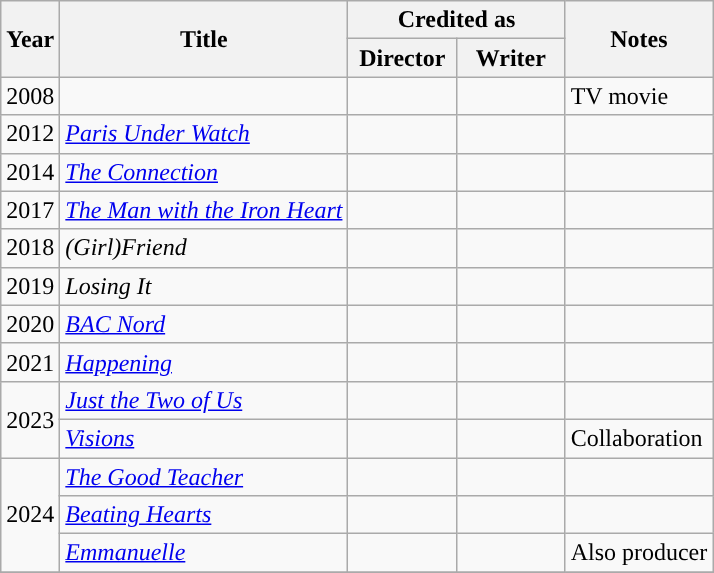<table class="wikitable">
<tr>
<th rowspan="2">Year</th>
<th rowspan="2">Title</th>
<th colspan="2">Credited as</th>
<th rowspan="2'">Notes</th>
</tr>
<tr>
<th width=65>Director</th>
<th width=65>Writer</th>
</tr>
<tr>
<td>2008</td>
<td></td>
<td></td>
<td></td>
<td>TV movie</td>
</tr>
<tr>
<td>2012</td>
<td><em><a href='#'>Paris Under Watch</a></em></td>
<td></td>
<td></td>
<td></td>
</tr>
<tr>
<td>2014</td>
<td><em><a href='#'>The Connection</a></em></td>
<td></td>
<td></td>
<td></td>
</tr>
<tr>
<td>2017</td>
<td><em><a href='#'>The Man with the Iron Heart</a></em></td>
<td></td>
<td></td>
<td></td>
</tr>
<tr>
<td>2018</td>
<td><em>(Girl)Friend</em></td>
<td></td>
<td></td>
<td></td>
</tr>
<tr>
<td>2019</td>
<td><em>Losing It</em></td>
<td></td>
<td></td>
<td></td>
</tr>
<tr>
<td>2020</td>
<td><em><a href='#'>BAC Nord</a></em></td>
<td></td>
<td></td>
<td></td>
</tr>
<tr>
<td>2021</td>
<td><em><a href='#'>Happening</a></em></td>
<td></td>
<td></td>
<td></td>
</tr>
<tr>
<td rowspan="2">2023</td>
<td><em><a href='#'>Just the Two of Us</a></em></td>
<td></td>
<td></td>
<td></td>
</tr>
<tr>
<td><em><a href='#'>Visions</a></em></td>
<td></td>
<td></td>
<td>Collaboration</td>
</tr>
<tr>
<td rowspan="3">2024</td>
<td><em><a href='#'>The Good Teacher</a></em></td>
<td></td>
<td></td>
<td></td>
</tr>
<tr>
<td><em><a href='#'>Beating Hearts</a></em></td>
<td></td>
<td></td>
</tr>
<tr>
<td><em><a href='#'>Emmanuelle</a></em></td>
<td></td>
<td></td>
<td>Also producer</td>
</tr>
<tr>
</tr>
</table>
